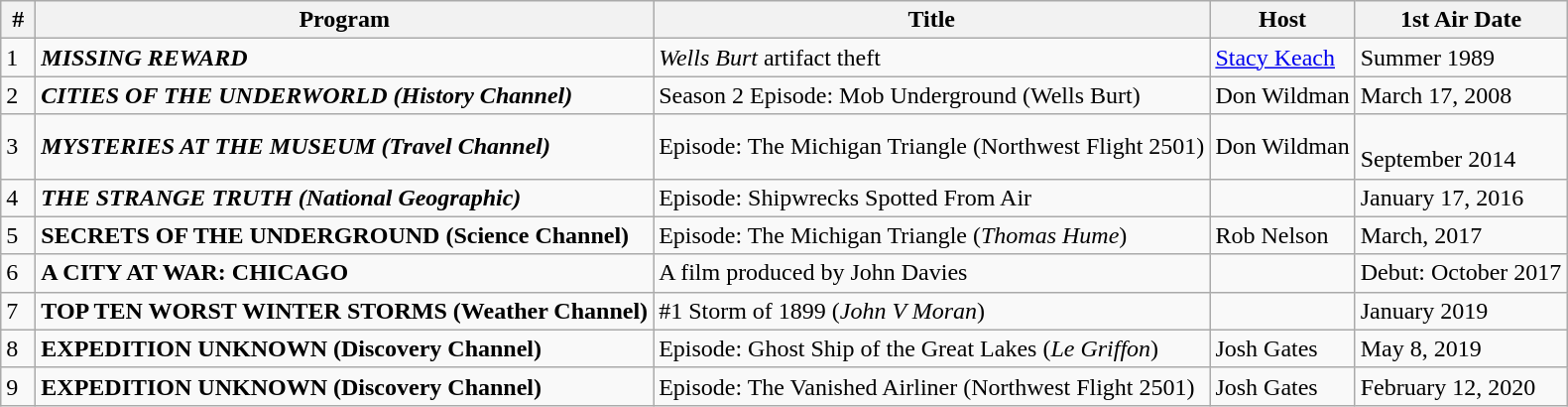<table class="wikitable sortable">
<tr>
<th> # </th>
<th>Program</th>
<th>Title</th>
<th>Host</th>
<th>1st Air Date</th>
</tr>
<tr>
<td>1</td>
<td><strong><em>MISSING REWARD</em></strong></td>
<td><em>Wells Burt</em> artifact theft</td>
<td><a href='#'>Stacy Keach</a></td>
<td>Summer 1989</td>
</tr>
<tr>
<td>2</td>
<td><strong><em>CITIES OF THE UNDERWORLD (History Channel)</em></strong></td>
<td>Season 2 Episode: Mob Underground (Wells Burt)</td>
<td>Don Wildman</td>
<td>March 17, 2008</td>
</tr>
<tr>
<td>3</td>
<td><strong><em>MYSTERIES AT THE MUSEUM (Travel Channel)</em></strong></td>
<td>Episode: The Michigan Triangle (Northwest Flight 2501)</td>
<td>Don Wildman</td>
<td><br>September 2014</td>
</tr>
<tr>
<td>4</td>
<td><strong><em>THE STRANGE TRUTH (National Geographic)</em></strong></td>
<td>Episode: Shipwrecks Spotted From Air</td>
<td></td>
<td>January 17, 2016</td>
</tr>
<tr>
<td>5</td>
<td><strong>SECRETS OF THE UNDERGROUND (Science Channel)</strong></td>
<td>Episode: The Michigan Triangle (<em>Thomas Hume</em>)</td>
<td>Rob Nelson</td>
<td>March, 2017</td>
</tr>
<tr>
<td>6</td>
<td><strong>A CITY AT WAR: CHICAGO</strong></td>
<td>A film produced by John Davies</td>
<td></td>
<td>Debut: October 2017</td>
</tr>
<tr>
<td>7</td>
<td><strong>TOP TEN WORST WINTER STORMS (Weather Channel)</strong></td>
<td>#1 Storm of 1899 (<em>John V Moran</em>)</td>
<td></td>
<td>January 2019</td>
</tr>
<tr>
<td>8</td>
<td><strong>EXPEDITION UNKNOWN (Discovery Channel)</strong></td>
<td>Episode: Ghost Ship of the Great Lakes (<em>Le Griffon</em>)</td>
<td>Josh Gates</td>
<td>May 8, 2019</td>
</tr>
<tr>
<td>9</td>
<td><strong>EXPEDITION UNKNOWN (Discovery Channel)</strong></td>
<td>Episode: The Vanished Airliner (Northwest Flight 2501)</td>
<td>Josh Gates</td>
<td>February 12, 2020</td>
</tr>
</table>
